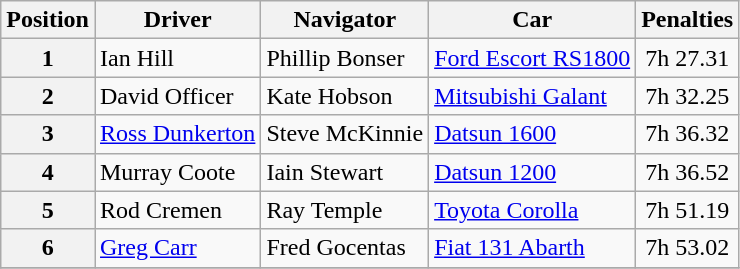<table class="wikitable" border="1">
<tr>
<th>Position</th>
<th>Driver</th>
<th>Navigator</th>
<th>Car</th>
<th>Penalties</th>
</tr>
<tr>
<th>1</th>
<td>Ian Hill</td>
<td>Phillip Bonser</td>
<td><a href='#'>Ford Escort RS1800</a></td>
<td align="center">7h 27.31</td>
</tr>
<tr>
<th>2</th>
<td>David Officer</td>
<td>Kate Hobson</td>
<td><a href='#'>Mitsubishi Galant</a></td>
<td align="center">7h 32.25</td>
</tr>
<tr>
<th>3</th>
<td><a href='#'>Ross Dunkerton</a></td>
<td>Steve McKinnie</td>
<td><a href='#'>Datsun 1600</a></td>
<td align="center">7h 36.32</td>
</tr>
<tr>
<th>4</th>
<td>Murray Coote</td>
<td>Iain Stewart</td>
<td><a href='#'>Datsun 1200</a></td>
<td align="center">7h 36.52</td>
</tr>
<tr>
<th>5</th>
<td>Rod Cremen</td>
<td>Ray Temple</td>
<td><a href='#'>Toyota Corolla</a></td>
<td align="center">7h 51.19</td>
</tr>
<tr>
<th>6</th>
<td><a href='#'>Greg Carr</a></td>
<td>Fred Gocentas</td>
<td><a href='#'>Fiat 131 Abarth</a></td>
<td align="center">7h 53.02</td>
</tr>
<tr>
</tr>
</table>
